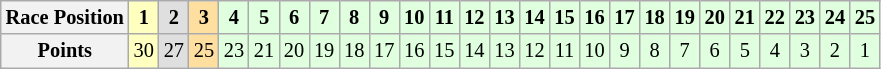<table class="wikitable" style="font-size:85%; text-align:center">
<tr>
<th>Race Position</th>
<td style="background:#ffffbf;"><strong>1</strong></td>
<td style="background:#dfdfdf;"><strong>2</strong></td>
<td style="background:#ffdf9f;"><strong>3</strong></td>
<td style="background:#dfffdf;"><strong>4</strong></td>
<td style="background:#dfffdf;"><strong>5</strong></td>
<td style="background:#dfffdf;"><strong>6</strong></td>
<td style="background:#dfffdf;"><strong>7</strong></td>
<td style="background:#dfffdf;"><strong>8</strong></td>
<td style="background:#dfffdf;"><strong>9</strong></td>
<td style="background:#dfffdf;"><strong>10</strong></td>
<td style="background:#dfffdf;"><strong>11</strong></td>
<td style="background:#dfffdf;"><strong>12</strong></td>
<td style="background:#dfffdf;"><strong>13</strong></td>
<td style="background:#dfffdf;"><strong>14</strong></td>
<td style="background:#dfffdf;"><strong>15</strong></td>
<td style="background:#dfffdf;"><strong>16</strong></td>
<td style="background:#dfffdf;"><strong>17</strong></td>
<td style="background:#dfffdf;"><strong>18</strong></td>
<td style="background:#dfffdf;"><strong>19</strong></td>
<td style="background:#dfffdf;"><strong>20</strong></td>
<td style="background:#dfffdf;"><strong>21</strong></td>
<td style="background:#dfffdf;"><strong>22</strong></td>
<td style="background:#dfffdf;"><strong>23</strong></td>
<td style="background:#dfffdf;"><strong>24</strong></td>
<td style="background:#dfffdf;"><strong>25</strong></td>
</tr>
<tr>
<th>Points</th>
<td style="background:#ffffbf;">30</td>
<td style="background:#dfdfdf;">27</td>
<td style="background:#ffdf9f;">25</td>
<td style="background:#dfffdf;">23</td>
<td style="background:#dfffdf;">21</td>
<td style="background:#dfffdf;">20</td>
<td style="background:#dfffdf;">19</td>
<td style="background:#dfffdf;">18</td>
<td style="background:#dfffdf;">17</td>
<td style="background:#dfffdf;">16</td>
<td style="background:#dfffdf;">15</td>
<td style="background:#dfffdf;">14</td>
<td style="background:#dfffdf;">13</td>
<td style="background:#dfffdf;">12</td>
<td style="background:#dfffdf;">11</td>
<td style="background:#dfffdf;">10</td>
<td style="background:#dfffdf;">9</td>
<td style="background:#dfffdf;">8</td>
<td style="background:#dfffdf;">7</td>
<td style="background:#dfffdf;">6</td>
<td style="background:#dfffdf;">5</td>
<td style="background:#dfffdf;">4</td>
<td style="background:#dfffdf;">3</td>
<td style="background:#dfffdf;">2</td>
<td style="background:#dfffdf;">1</td>
</tr>
</table>
